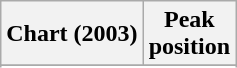<table class="wikitable sortable plainrowheaders" style="text-align:center;">
<tr>
<th scope="col">Chart (2003)</th>
<th scope="col">Peak<br>position</th>
</tr>
<tr>
</tr>
<tr>
</tr>
</table>
